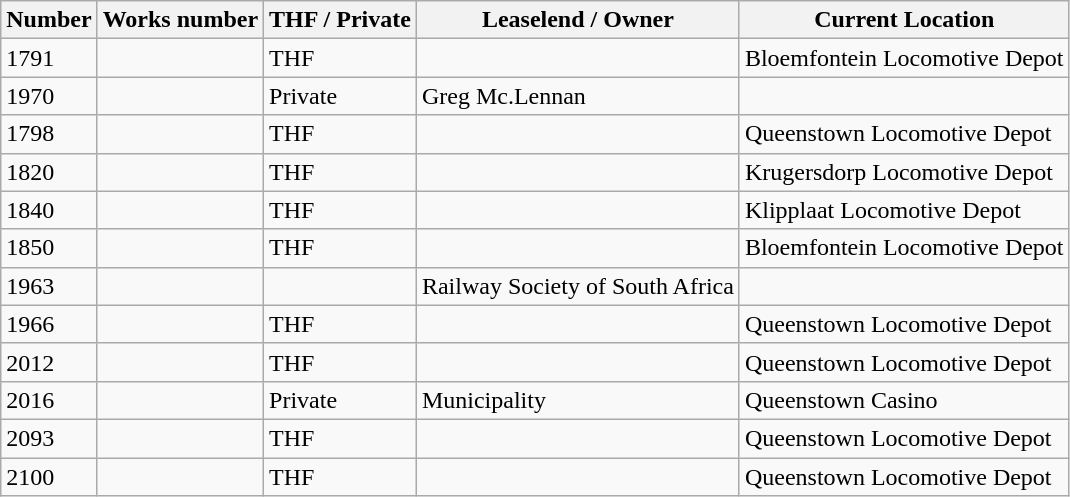<table class="wikitable">
<tr>
<th>Number</th>
<th>Works number</th>
<th>THF / Private</th>
<th>Leaselend / Owner</th>
<th>Current Location</th>
</tr>
<tr>
<td>1791</td>
<td></td>
<td>THF</td>
<td></td>
<td>Bloemfontein Locomotive Depot</td>
</tr>
<tr>
<td>1970</td>
<td></td>
<td>Private</td>
<td>Greg Mc.Lennan</td>
<td></td>
</tr>
<tr>
<td>1798</td>
<td></td>
<td>THF</td>
<td></td>
<td>Queenstown Locomotive Depot</td>
</tr>
<tr>
<td>1820</td>
<td></td>
<td>THF</td>
<td></td>
<td>Krugersdorp Locomotive Depot</td>
</tr>
<tr>
<td>1840</td>
<td></td>
<td>THF</td>
<td></td>
<td>Klipplaat Locomotive Depot</td>
</tr>
<tr>
<td>1850</td>
<td></td>
<td>THF</td>
<td></td>
<td>Bloemfontein Locomotive Depot</td>
</tr>
<tr>
<td>1963</td>
<td></td>
<td></td>
<td>Railway Society of South Africa</td>
<td></td>
</tr>
<tr>
<td>1966</td>
<td></td>
<td>THF</td>
<td></td>
<td>Queenstown Locomotive Depot</td>
</tr>
<tr>
<td>2012</td>
<td></td>
<td>THF</td>
<td></td>
<td>Queenstown Locomotive Depot</td>
</tr>
<tr>
<td>2016</td>
<td></td>
<td>Private</td>
<td>Municipality</td>
<td>Queenstown Casino</td>
</tr>
<tr>
<td>2093</td>
<td></td>
<td>THF</td>
<td></td>
<td>Queenstown Locomotive Depot</td>
</tr>
<tr>
<td>2100</td>
<td></td>
<td>THF</td>
<td></td>
<td>Queenstown Locomotive Depot</td>
</tr>
</table>
